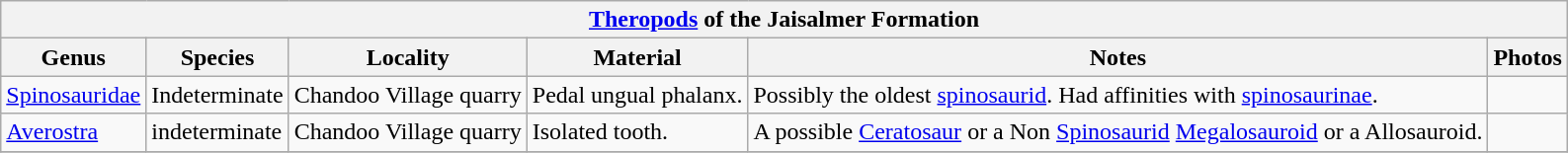<table class="wikitable" align="center">
<tr>
<th colspan="6" align="center"><a href='#'>Theropods</a> of the Jaisalmer Formation</th>
</tr>
<tr>
<th>Genus</th>
<th>Species</th>
<th>Locality</th>
<th>Material</th>
<th>Notes</th>
<th>Photos</th>
</tr>
<tr>
<td><a href='#'>Spinosauridae</a></td>
<td>Indeterminate</td>
<td>Chandoo Village quarry</td>
<td>Pedal ungual phalanx.</td>
<td>Possibly the oldest <a href='#'>spinosaurid</a>. Had affinities with <a href='#'>spinosaurinae</a>.</td>
<td></td>
</tr>
<tr>
<td><a href='#'>Averostra</a></td>
<td>indeterminate</td>
<td>Chandoo Village quarry</td>
<td>Isolated tooth.</td>
<td>A possible <a href='#'>Ceratosaur</a> or a Non <a href='#'>Spinosaurid</a> <a href='#'>Megalosauroid</a> or a Allosauroid.</td>
<td></td>
</tr>
<tr>
</tr>
</table>
